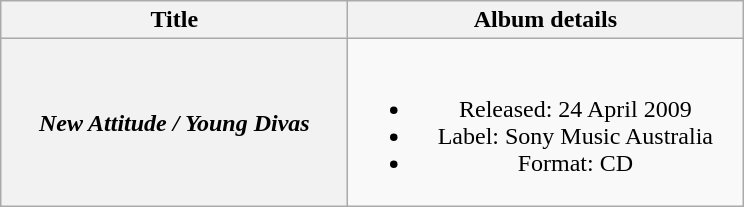<table class="wikitable plainrowheaders" style="text-align:center;" border="1">
<tr>
<th scope="col" style="width:14em;">Title</th>
<th scope="col" style="width:16em;">Album details</th>
</tr>
<tr>
<th scope="row"><em>New Attitude / Young Divas</em></th>
<td><br><ul><li>Released: 24 April 2009</li><li>Label: Sony Music Australia</li><li>Format: CD</li></ul></td>
</tr>
</table>
